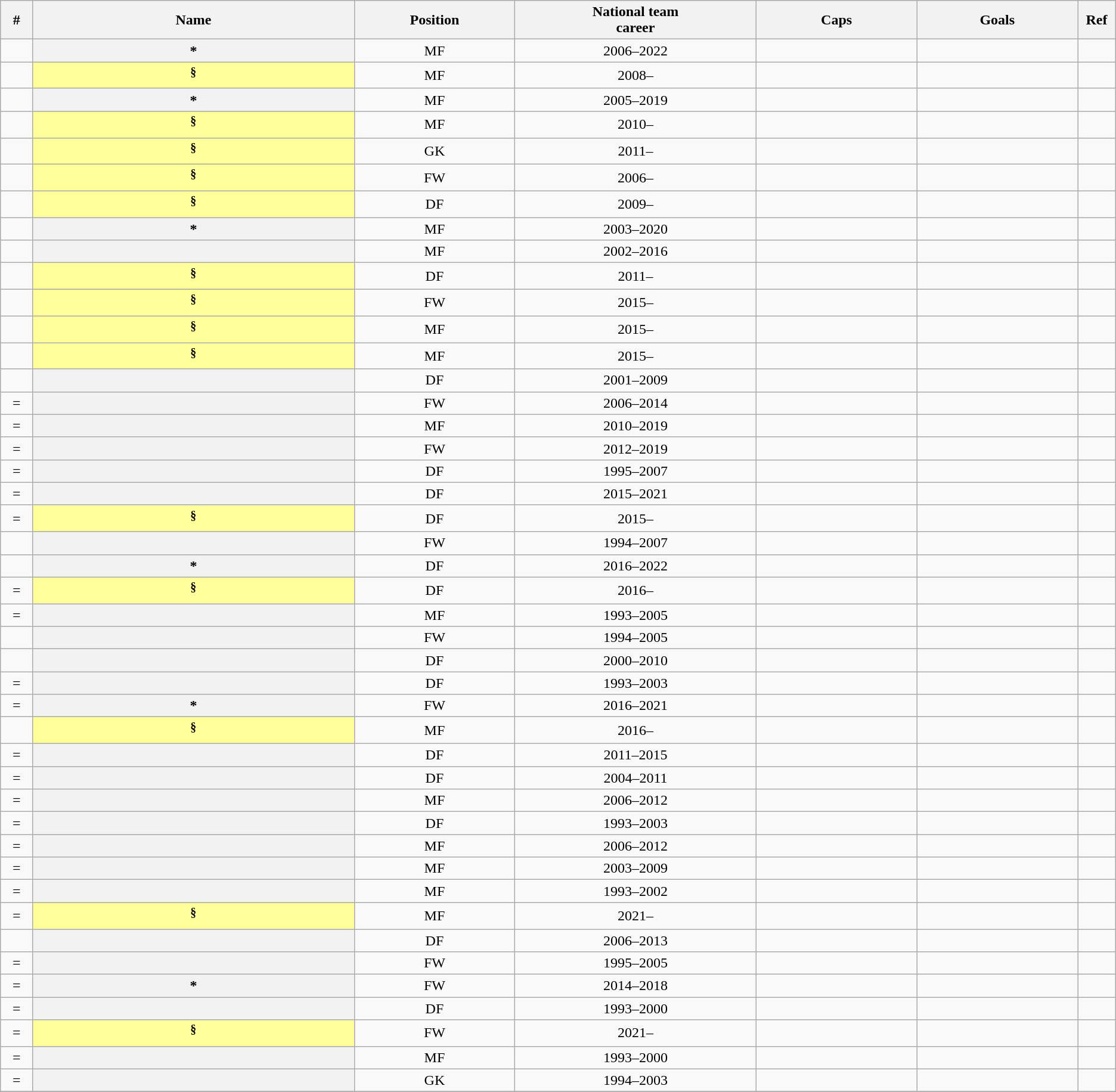<table class="wikitable plainrowheaders sortable" style="text-align: center;">
<tr>
<th scope="col" width="2%">#</th>
<th scope="col" width="20%">Name</th>
<th scope="col" width="10%">Position</th>
<th scope="col" width="15%">National team <br> career</th>
<th scope="col" width="10%">Caps</th>
<th scope="col" width="10%">Goals</th>
<th scope="col" class="unsortable" width="2%">Ref</th>
</tr>
<tr>
<td></td>
<th scope="row"> *</th>
<td>MF</td>
<td>2006–2022</td>
<td></td>
<td></td>
<td></td>
</tr>
<tr>
<td></td>
<th scope="row" style="background-color: #ffff99;"><sup>§</sup></th>
<td>MF</td>
<td>2008–</td>
<td></td>
<td></td>
<td></td>
</tr>
<tr>
<td></td>
<th scope="row"> *</th>
<td>MF</td>
<td>2005–2019</td>
<td></td>
<td></td>
<td></td>
</tr>
<tr>
<td></td>
<th scope="row" style="background-color: #ffff99;"><sup>§</sup></th>
<td>MF</td>
<td>2010–</td>
<td></td>
<td></td>
<td></td>
</tr>
<tr>
<td></td>
<th scope="row" style="background-color: #ffff99;"><sup>§</sup></th>
<td>GK</td>
<td>2011–</td>
<td></td>
<td></td>
<td></td>
</tr>
<tr>
<td></td>
<th scope="row" style="background-color: #ffff99;"><sup>§</sup></th>
<td>FW</td>
<td>2006–</td>
<td></td>
<td></td>
<td></td>
</tr>
<tr>
<td></td>
<th scope="row" style="background-color: #ffff99;"><sup>§</sup></th>
<td>DF</td>
<td>2009–</td>
<td></td>
<td></td>
<td></td>
</tr>
<tr>
<td></td>
<th scope="row"> *</th>
<td>MF</td>
<td>2003–2020</td>
<td></td>
<td></td>
<td></td>
</tr>
<tr>
<td></td>
<th scope="row"></th>
<td>MF</td>
<td>2002–2016</td>
<td></td>
<td></td>
<td></td>
</tr>
<tr>
<td></td>
<th scope="row" style="background-color: #ffff99;"><sup>§</sup></th>
<td>DF</td>
<td>2011–</td>
<td></td>
<td></td>
<td></td>
</tr>
<tr>
<td></td>
<th scope="row" style="background-color: #ffff99;"><sup>§</sup></th>
<td>FW</td>
<td>2015–</td>
<td></td>
<td></td>
<td></td>
</tr>
<tr>
<td></td>
<th scope="row" style="background-color: #ffff99;"><sup>§</sup></th>
<td>MF</td>
<td>2015–</td>
<td></td>
<td></td>
<td></td>
</tr>
<tr>
<td></td>
<th scope="row" style="background-color: #ffff99;"><sup>§</sup></th>
<td>MF</td>
<td>2015–</td>
<td></td>
<td></td>
<td></td>
</tr>
<tr>
<td></td>
<th scope="row"></th>
<td>DF</td>
<td>2001–2009</td>
<td></td>
<td></td>
<td></td>
</tr>
<tr>
<td>=</td>
<th scope="row"></th>
<td>FW</td>
<td>2006–2014</td>
<td></td>
<td></td>
<td></td>
</tr>
<tr>
<td>=</td>
<th scope="row"></th>
<td>MF</td>
<td>2010–2019</td>
<td></td>
<td></td>
<td></td>
</tr>
<tr>
<td>=</td>
<th scope="row"></th>
<td>FW</td>
<td>2012–2019</td>
<td></td>
<td></td>
<td></td>
</tr>
<tr>
<td>=</td>
<th scope="row"></th>
<td>DF</td>
<td>1995–2007</td>
<td></td>
<td></td>
<td></td>
</tr>
<tr>
<td>=</td>
<th scope="row"></th>
<td>DF</td>
<td>2015–2021</td>
<td></td>
<td></td>
<td></td>
</tr>
<tr>
<td>=</td>
<th scope="row" style="background-color: #ffff99;"><sup>§</sup></th>
<td>DF</td>
<td>2015–</td>
<td></td>
<td></td>
<td></td>
</tr>
<tr>
<td></td>
<th scope="row"></th>
<td>FW</td>
<td>1994–2007</td>
<td></td>
<td></td>
<td></td>
</tr>
<tr>
<td></td>
<th scope="row"> *</th>
<td>DF</td>
<td>2016–2022</td>
<td></td>
<td></td>
<td></td>
</tr>
<tr>
<td>=</td>
<th scope="row" style="background-color: #ffff99;"><sup>§</sup></th>
<td>DF</td>
<td>2016–</td>
<td></td>
<td></td>
<td></td>
</tr>
<tr>
<td>=</td>
<th scope="row"></th>
<td>MF</td>
<td>1993–2005</td>
<td></td>
<td></td>
<td></td>
</tr>
<tr>
<td></td>
<th scope="row"></th>
<td>FW</td>
<td>1994–2005</td>
<td></td>
<td></td>
<td></td>
</tr>
<tr>
<td></td>
<th scope="row"></th>
<td>DF</td>
<td>2000–2010</td>
<td></td>
<td></td>
<td></td>
</tr>
<tr>
<td>=</td>
<th scope="row"></th>
<td>DF</td>
<td>1993–2003</td>
<td></td>
<td></td>
<td></td>
</tr>
<tr>
<td>=</td>
<th scope="row"> *</th>
<td>FW</td>
<td>2016–2021</td>
<td></td>
<td></td>
<td></td>
</tr>
<tr>
<td></td>
<th scope="row" style="background-color: #ffff99;"><sup>§</sup></th>
<td>MF</td>
<td>2016–</td>
<td></td>
<td></td>
<td></td>
</tr>
<tr>
<td>=</td>
<th scope="row"></th>
<td>DF</td>
<td>2011–2015</td>
<td></td>
<td></td>
<td></td>
</tr>
<tr>
<td>=</td>
<th scope="row"></th>
<td>DF</td>
<td>2004–2011</td>
<td></td>
<td></td>
<td></td>
</tr>
<tr>
<td>=</td>
<th scope="row"></th>
<td>MF</td>
<td>2006–2012</td>
<td></td>
<td></td>
<td></td>
</tr>
<tr>
<td>=</td>
<th scope="row"></th>
<td>DF</td>
<td>1993–2003</td>
<td></td>
<td></td>
<td></td>
</tr>
<tr>
<td>=</td>
<th scope="row"></th>
<td>MF</td>
<td>2006–2012</td>
<td></td>
<td></td>
<td></td>
</tr>
<tr>
<td>=</td>
<th scope="row"></th>
<td>MF</td>
<td>2003–2009</td>
<td></td>
<td></td>
<td></td>
</tr>
<tr>
<td>=</td>
<th scope="row"></th>
<td>MF</td>
<td>1993–2002</td>
<td></td>
<td></td>
<td></td>
</tr>
<tr>
<td>=</td>
<th scope="row" style="background-color: #ffff99;"><sup>§</sup></th>
<td>MF</td>
<td>2021–</td>
<td></td>
<td></td>
<td></td>
</tr>
<tr>
<td></td>
<th scope="row"></th>
<td>DF</td>
<td>2006–2013</td>
<td></td>
<td></td>
<td></td>
</tr>
<tr>
<td>=</td>
<th scope="row"></th>
<td>FW</td>
<td>1995–2005</td>
<td></td>
<td></td>
<td></td>
</tr>
<tr>
<td>=</td>
<th scope="row"> *</th>
<td>FW</td>
<td>2014–2018</td>
<td></td>
<td></td>
<td></td>
</tr>
<tr>
<td>=</td>
<th scope="row"></th>
<td>DF</td>
<td>1993–2000</td>
<td></td>
<td></td>
<td></td>
</tr>
<tr>
<td>=</td>
<th scope="row" style="background-color: #ffff99;"><sup>§</sup></th>
<td>FW</td>
<td>2021–</td>
<td></td>
<td></td>
<td></td>
</tr>
<tr>
<td>=</td>
<th scope="row"></th>
<td>MF</td>
<td>1993–2000</td>
<td></td>
<td></td>
<td></td>
</tr>
<tr>
<td>=</td>
<th scope="row"></th>
<td>GK</td>
<td>1994–2003</td>
<td></td>
<td></td>
<td></td>
</tr>
<tr>
</tr>
</table>
